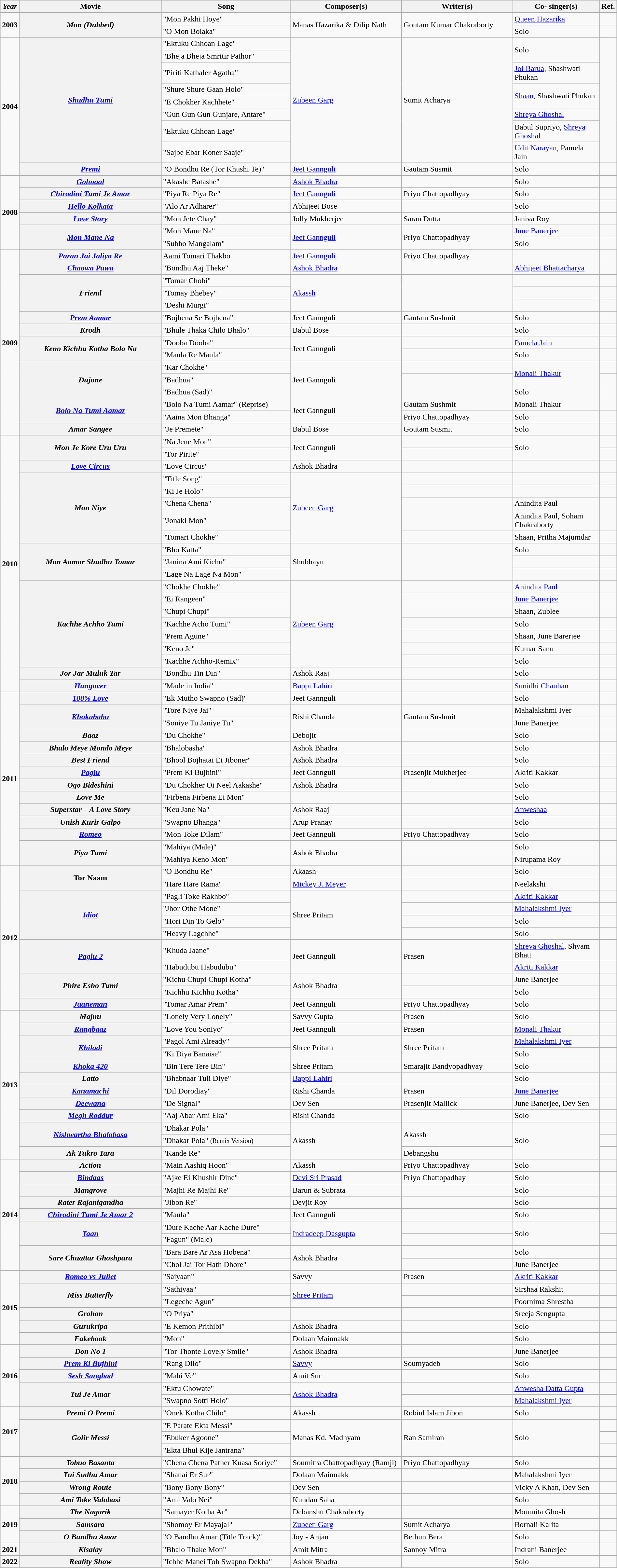<table class="wikitable plainrowheaders" style="width:100%; textcolor:#000">
<tr>
<th scope="col" style="width:1%;"><em>Year</em></th>
<th scope="col" style="width:23%;">Movie</th>
<th scope="col" style="width:21%;">Song</th>
<th scope="col" style="width:18%;">Composer(s)</th>
<th scope="col" style="width:18%;">Writer(s)</th>
<th>Co- singer(s)</th>
<th scope="col" style="width:1%;">Ref.</th>
</tr>
<tr>
<td rowspan="2"><strong>2003</strong></td>
<th rowspan="2"><em>Mon (Dubbed)</em></th>
<td>"Mon Pakhi Hoye"</td>
<td rowspan="2">Manas Hazarika & Dilip Nath</td>
<td rowspan="2">Goutam Kumar Chakraborty</td>
<td><a href='#'>Queen Hazarika</a></td>
<td></td>
</tr>
<tr>
<td>"O Mon Bolaka"</td>
<td>Solo</td>
<td></td>
</tr>
<tr>
<td rowspan="9"><strong>2004</strong></td>
<th rowspan="8"><em><a href='#'>Shudhu Tumi</a></em></th>
<td>"Ektuku Chhoan Lage"</td>
<td rowspan="8"><a href='#'>Zubeen Garg</a></td>
<td rowspan="8">Sumit Acharya</td>
<td rowspan="2">Solo</td>
<td rowspan="8"></td>
</tr>
<tr>
<td>"Bheja Bheja Smritir Pathor"</td>
</tr>
<tr>
<td>"Piriti Kathaler Agatha"</td>
<td><a href='#'>Joi Barua</a>, Shashwati Phukan</td>
</tr>
<tr>
<td>"Shure Shure Gaan Holo"</td>
<td rowspan="2"><a href='#'>Shaan</a>, Shashwati Phukan</td>
</tr>
<tr>
<td>"E Chokher Kachhete"</td>
</tr>
<tr>
<td>"Gun Gun Gun Gunjare, Antare"</td>
<td><a href='#'>Shreya Ghoshal</a></td>
</tr>
<tr>
<td>"Ektuku Chhoan Lage"</td>
<td>Babul Supriyo, <a href='#'>Shreya Ghoshal</a></td>
</tr>
<tr>
<td>"Sajbe Ebar Koner Saaje"</td>
<td><a href='#'>Udit Narayan</a>, Pamela Jain</td>
</tr>
<tr>
<th><em><a href='#'>Premi</a></em></th>
<td>"O Bondhu Re (Tor Khushi Te)"</td>
<td><a href='#'>Jeet Gannguli</a></td>
<td>Gautam Susmit</td>
<td>Solo</td>
<td></td>
</tr>
<tr>
<td rowspan="6"><strong>2008</strong></td>
<th><em><a href='#'>Golmaal</a></em></th>
<td>"Akashe Batashe"</td>
<td><a href='#'>Ashok Bhadra</a></td>
<td></td>
<td>Solo</td>
<td></td>
</tr>
<tr>
<th><em><a href='#'>Chirodini Tumi Je Amar</a></em></th>
<td>"Piya Re Piya Re"</td>
<td><a href='#'>Jeet Gannguli</a></td>
<td>Priyo Chattopadhyay</td>
<td>Solo</td>
<td></td>
</tr>
<tr>
<th><em><a href='#'>Hello Kolkata</a></em></th>
<td>"Alo Ar Adharer"</td>
<td>Abhijeet Bose</td>
<td></td>
<td>Solo</td>
<td></td>
</tr>
<tr>
<th><em><a href='#'>Love Story</a></em></th>
<td>"Mon Jete Chay"</td>
<td>Jolly Mukherjee</td>
<td>Saran Dutta</td>
<td>Janiva Roy</td>
<td></td>
</tr>
<tr>
<th rowspan="2"><em><a href='#'>Mon Mane Na</a></em></th>
<td>"Mon Mane Na"</td>
<td rowspan="2"><a href='#'>Jeet Gannguli</a></td>
<td rowspan="2">Priyo Chattopadhyay</td>
<td><a href='#'>June Banerjee</a></td>
<td></td>
</tr>
<tr>
<td>"Subho Mangalam"</td>
<td>Solo</td>
<td></td>
</tr>
<tr>
<td rowspan="15"><strong>2009</strong></td>
<th scope"row"><em><a href='#'>Paran Jai Jaliya Re</a></em></th>
<td>Aami Tomari Thakbo</td>
<td><a href='#'>Jeet Gannguli</a></td>
<td>Priyo Chattopadhyay</td>
<td></td>
<td></td>
</tr>
<tr>
<th><em><a href='#'>Chaowa Pawa</a></em></th>
<td>"Bondhu Aaj Theke"</td>
<td><a href='#'>Ashok Bhadra</a></td>
<td></td>
<td><a href='#'>Abhijeet Bhattacharya</a></td>
<td></td>
</tr>
<tr>
<th rowspan="3"><em>Friend</em></th>
<td>"Tomar Chobi"</td>
<td rowspan="3"><a href='#'>Akassh</a></td>
<td rowspan="3"></td>
<td></td>
<td></td>
</tr>
<tr>
<td>"Tomay Bhebey"</td>
<td></td>
<td></td>
</tr>
<tr>
<td>"Deshi Murgi"</td>
<td></td>
<td></td>
</tr>
<tr>
<th><em><a href='#'>Prem Aamar</a> </em></th>
<td>"Bojhena Se Bojhena"</td>
<td>Jeet Gannguli</td>
<td>Gautam Sushmit</td>
<td>Solo</td>
<td></td>
</tr>
<tr>
<th><em> Krodh </em></th>
<td>"Bhule Thaka Chilo Bhalo"</td>
<td>Babul Bose</td>
<td></td>
<td>Solo</td>
<td></td>
</tr>
<tr>
<th rowspan="2"><em>Keno Kichhu Kotha Bolo Na</em></th>
<td>"Dooba Dooba"</td>
<td rowspan="2">Jeet Gannguli</td>
<td></td>
<td><a href='#'>Pamela Jain</a></td>
<td></td>
</tr>
<tr>
<td>"Maula Re Maula"</td>
<td></td>
<td>Solo</td>
<td></td>
</tr>
<tr>
<th rowspan="3"><em>Dujone </em></th>
<td>"Kar Chokhe"</td>
<td rowspan="3">Jeet Gannguli</td>
<td></td>
<td rowspan="2"><a href='#'>Monali Thakur</a></td>
<td></td>
</tr>
<tr>
<td>"Badhua"</td>
<td></td>
<td></td>
</tr>
<tr>
<td>"Badhua (Sad)"</td>
<td></td>
<td>Solo</td>
<td></td>
</tr>
<tr>
<th rowspan="2"><em><a href='#'>Bolo Na Tumi Aamar</a> </em></th>
<td>"Bolo Na Tumi Aamar" (Reprise)</td>
<td rowspan="2">Jeet Gannguli</td>
<td>Gautam Sushmit</td>
<td>Monali Thakur</td>
<td></td>
</tr>
<tr>
<td>"Aaina Mon Bhanga"</td>
<td>Priyo Chattopadhyay</td>
<td>Solo</td>
<td></td>
</tr>
<tr>
<th><em>Amar Sangee </em></th>
<td>"Je Premete"</td>
<td>Babul Bose</td>
<td>Goutam Susmit</td>
<td>Solo</td>
<td></td>
</tr>
<tr>
<td rowspan="20"><strong>2010</strong></td>
<th rowspan="2"><em>Mon Je Kore Uru Uru</em></th>
<td>"Na Jene Mon"</td>
<td rowspan="2">Jeet Gannguli</td>
<td></td>
<td rowspan="2">Solo</td>
<td></td>
</tr>
<tr>
<td>"Tor Pirite"</td>
<td></td>
<td></td>
</tr>
<tr>
<th><em><a href='#'>Love Circus</a></em></th>
<td>"Love Circus"</td>
<td>Ashok Bhadra</td>
<td></td>
<td></td>
<td></td>
</tr>
<tr>
<th rowspan="5"><em>Mon Niye</em></th>
<td>"Title Song"</td>
<td rowspan="5"><a href='#'>Zubeen Garg</a></td>
<td></td>
<td></td>
<td></td>
</tr>
<tr>
<td>"Ki Je Holo"</td>
<td></td>
<td></td>
<td></td>
</tr>
<tr>
<td>"Chena Chena"</td>
<td></td>
<td>Anindita Paul</td>
<td></td>
</tr>
<tr>
<td>"Jonaki Mon"</td>
<td></td>
<td>Anindita Paul, Soham Chakraborty</td>
<td></td>
</tr>
<tr>
<td>"Tomari Chokhe"</td>
<td></td>
<td>Shaan, Pritha Majumdar</td>
<td></td>
</tr>
<tr>
<th rowspan="3"><em>Mon Aamar Shudhu Tomar</em></th>
<td>"Bho Katta"</td>
<td rowspan="3">Shubhayu</td>
<td rowspan="3"></td>
<td>Solo</td>
<td></td>
</tr>
<tr>
<td>"Janina Ami Kichu"</td>
<td></td>
<td></td>
</tr>
<tr>
<td>"Lage Na Lage Na Mon"</td>
<td></td>
<td></td>
</tr>
<tr>
<th rowspan="7"><em>Kachhe Achho Tumi</em></th>
<td>"Chokhe Chokhe"</td>
<td rowspan="7"><a href='#'>Zubeen Garg</a></td>
<td></td>
<td><a href='#'>Anindita Paul</a></td>
<td></td>
</tr>
<tr>
<td>"Ei Rangeen"</td>
<td></td>
<td><a href='#'>June Banerjee</a></td>
<td></td>
</tr>
<tr>
<td>"Chupi Chupi"</td>
<td></td>
<td>Shaan, Zublee</td>
<td></td>
</tr>
<tr>
<td>"Kachhe Acho Tumi"</td>
<td></td>
<td>Solo</td>
<td></td>
</tr>
<tr>
<td>"Prem Agune"</td>
<td></td>
<td>Shaan, June Barerjee</td>
<td></td>
</tr>
<tr>
<td>"Keno Je"</td>
<td></td>
<td>Kumar Sanu</td>
<td></td>
</tr>
<tr>
<td>"Kachhe Achho-Remix"</td>
<td></td>
<td>Solo</td>
<td></td>
</tr>
<tr>
<th><em>Jor Jar Muluk Tar</em></th>
<td>"Bondhu Tin Din"</td>
<td>Ashok Raaj</td>
<td></td>
<td>Solo</td>
<td></td>
</tr>
<tr>
<th><em><a href='#'>Hangover</a></em></th>
<td>"Made in India"</td>
<td><a href='#'>Bappi Lahiri</a></td>
<td></td>
<td><a href='#'>Sunidhi Chauhan</a></td>
<td></td>
</tr>
<tr>
<td rowspan="14"><strong>2011</strong></td>
<th><em><a href='#'>100% Love</a></em></th>
<td>"Ek Mutho Swapno (Sad)"</td>
<td>Jeet Gannguli</td>
<td></td>
<td>Solo</td>
<td></td>
</tr>
<tr>
<th rowspan="2"><em><a href='#'>Khokababu</a></em></th>
<td>"Tore Niye Jai"</td>
<td rowspan="2">Rishi Chanda</td>
<td rowspan="2">Gautam Sushmit</td>
<td>Mahalakshmi Iyer</td>
<td></td>
</tr>
<tr>
<td>"Soniye Tu Janiye Tu"</td>
<td>June Banerjee</td>
<td></td>
</tr>
<tr>
<th><em>Baaz</em></th>
<td>"Du Chokhe"</td>
<td>Debojit</td>
<td></td>
<td>Solo</td>
<td></td>
</tr>
<tr>
<th><em>Bhalo Meye Mondo Meye</em></th>
<td "Bhalobasha">"Bhalobasha"</td>
<td>Ashok Bhadra</td>
<td></td>
<td>Solo</td>
<td></td>
</tr>
<tr>
<th><em>Best Friend</em></th>
<td>"Bhool Bojhatai Ei Jiboner"</td>
<td>Ashok Bhadra</td>
<td></td>
<td>Solo</td>
<td></td>
</tr>
<tr>
<th><em><a href='#'>Paglu</a></em></th>
<td>"Prem Ki Bujhini"</td>
<td>Jeet Gannguli</td>
<td>Prasenjit Mukherjee</td>
<td>Akriti Kakkar</td>
<td></td>
</tr>
<tr>
<th><em>Ogo Bideshini</em></th>
<td>"Du Chokher Oi Neel Aakashe"</td>
<td>Ashok Bhadra</td>
<td></td>
<td>Solo</td>
<td></td>
</tr>
<tr>
<th><em>Love Me</em></th>
<td>"Firbena Firbena Ei Mon"</td>
<td></td>
<td></td>
<td>Solo</td>
<td></td>
</tr>
<tr>
<th><em>Superstar – A Love Story </em></th>
<td>"Keu Jane Na"</td>
<td>Ashok Raaj</td>
<td></td>
<td><a href='#'>Anweshaa</a></td>
<td></td>
</tr>
<tr>
<th><em>Unish Kurir Galpo</em></th>
<td>"Swapno Bhanga"</td>
<td>Arup Pranay</td>
<td></td>
<td>Solo</td>
<td></td>
</tr>
<tr>
<th><em><a href='#'>Romeo</a></em></th>
<td>"Mon Toke Dilam"</td>
<td>Jeet Gannguli</td>
<td>Priyo Chattopadhyay</td>
<td>Solo</td>
<td></td>
</tr>
<tr>
<th rowspan="2"><em>Piya Tumi</em></th>
<td>"Mahiya (Male)"</td>
<td rowspan="2">Ashok Bhadra</td>
<td></td>
<td>Solo</td>
<td></td>
</tr>
<tr>
<td>"Mahiya Keno Mon"</td>
<td></td>
<td>Nirupama Roy</td>
<td></td>
</tr>
<tr>
<td rowspan="11"><strong>2012</strong></td>
<th rowspan="2">Tor Naam</th>
<td>"O Bondhu Re"</td>
<td>Akaash</td>
<td></td>
<td>Solo</td>
<td></td>
</tr>
<tr>
<td>"Hare Hare Rama"</td>
<td><a href='#'>Mickey J. Meyer</a></td>
<td></td>
<td>Neelakshi</td>
<td></td>
</tr>
<tr>
<th rowspan="4"><em><a href='#'>Idiot</a></em></th>
<td>"Pagli Toke Rakhbo"</td>
<td rowspan="4">Shree Pritam</td>
<td></td>
<td><a href='#'>Akriti Kakkar</a></td>
<td></td>
</tr>
<tr>
<td>"Jhor Othe Mone"</td>
<td></td>
<td><a href='#'>Mahalakshmi Iyer</a></td>
<td></td>
</tr>
<tr>
<td>"Hori Din To Gelo"</td>
<td></td>
<td>Solo</td>
<td></td>
</tr>
<tr>
<td>"Heavy Lagchhe"</td>
<td></td>
<td>Solo</td>
<td></td>
</tr>
<tr>
<th rowspan="2"><em> <a href='#'>Paglu 2</a></em></th>
<td>"Khuda Jaane"</td>
<td rowspan="2">Jeet Gannguli</td>
<td rowspan="2">Prasen</td>
<td><a href='#'>Shreya Ghoshal</a>, Shyam Bhatt</td>
<td></td>
</tr>
<tr>
<td>"Habudubu Habudubu"</td>
<td><a href='#'>Akriti Kakkar</a></td>
<td></td>
</tr>
<tr>
<th rowspan="2"><em>Phire Esho Tumi</em></th>
<td>"Kichu Chupi Chupi Kotha"</td>
<td rowspan="2">Ashok Bhadra</td>
<td></td>
<td>June Banerjee</td>
<td></td>
</tr>
<tr>
<td>"Kichhu Kichhu Kotha"</td>
<td></td>
<td>Solo</td>
<td></td>
</tr>
<tr>
<th><em><a href='#'>Jaaneman</a> </em></th>
<td>"Tomar Amar Prem"</td>
<td>Jeet Gannguli</td>
<td>Priyo Chattopadhyay</td>
<td>Solo</td>
<td></td>
</tr>
<tr>
<td rowspan="12"><strong>2013</strong></td>
<th><em>Majnu</em></th>
<td>"Lonely Very Lonely"</td>
<td>Savvy Gupta</td>
<td>Prasen</td>
<td>Solo</td>
</tr>
<tr>
<th><em><a href='#'>Rangbaaz</a></em></th>
<td>"Love You Soniyo"</td>
<td>Jeet Gannguli</td>
<td>Prasen</td>
<td><a href='#'>Monali Thakur</a></td>
<td></td>
</tr>
<tr>
<th rowspan="2"><em><a href='#'>Khiladi</a></em></th>
<td>"Pagol Ami Already"</td>
<td rowspan="2">Shree Pritam</td>
<td rowspan="2">Shree Pritam</td>
<td><a href='#'>Mahalakshmi Iyer</a></td>
<td></td>
</tr>
<tr>
<td>"Ki Diya Banaise"</td>
<td>Solo</td>
<td></td>
</tr>
<tr>
<th><em><a href='#'>Khoka 420</a></em></th>
<td>"Bin Tere Tere Bin"</td>
<td>Shree Pritam</td>
<td>Smarajit Bandyopadhyay</td>
<td>Solo</td>
<td></td>
</tr>
<tr>
<th><em>Latto</em></th>
<td>"Bhabnaar Tuli Diye"</td>
<td><a href='#'>Bappi Lahiri</a></td>
<td></td>
<td>Solo</td>
<td></td>
</tr>
<tr>
<th><em><a href='#'>Kanamachi</a></em></th>
<td>"Dil Dorodiay"</td>
<td>Rishi Chanda</td>
<td>Prasen</td>
<td><a href='#'>June Banerjee</a></td>
<td></td>
</tr>
<tr>
<th><em><a href='#'>Deewana</a></em></th>
<td>"De Signal"</td>
<td>Dev Sen</td>
<td>Prasenjit Mallick</td>
<td>June Banerjee, Dev Sen</td>
<td></td>
</tr>
<tr>
<th><em><a href='#'>Megh Roddur</a></em></th>
<td>"Aaj Abar Ami Eka"</td>
<td>Rishi Chanda</td>
<td></td>
<td>Solo</td>
<td></td>
</tr>
<tr>
<th rowspan="2"><em><a href='#'>Nishwartha Bhalobasa</a> </em></th>
<td>"Dhakar Pola"</td>
<td rowspan="3">Akassh</td>
<td rowspan="2">Akassh</td>
<td rowspan="3">Solo</td>
<td></td>
</tr>
<tr>
<td>"Dhakar Pola" <small>(Remix Version)</small></td>
<td></td>
</tr>
<tr>
<th><em>Ak Tukro Tara</em></th>
<td>"Kande Re"</td>
<td>Debangshu</td>
<td></td>
</tr>
<tr>
<td rowspan="9"><strong>2014</strong></td>
<th><em> Action </em></th>
<td>"Main Aashiq Hoon"</td>
<td>Akassh</td>
<td>Priyo Chattopadhyay</td>
<td>Solo</td>
<td></td>
</tr>
<tr>
<th><em><a href='#'>Bindaas</a></em></th>
<td>"Ajke Ei Khushir Dine"</td>
<td><a href='#'>Devi Sri Prasad</a></td>
<td>Priyo Chattopadhay</td>
<td>Solo</td>
<td></td>
</tr>
<tr>
<th><em>Mangrove</em></th>
<td>"Majhi Re Majhi Re"</td>
<td>Barun & Subrata</td>
<td></td>
<td>Solo</td>
<td></td>
</tr>
<tr>
<th><em>Rater Rajanigandha</em></th>
<td>"Jibon Re"</td>
<td>Devjit Roy</td>
<td></td>
<td>Solo</td>
<td></td>
</tr>
<tr>
<th><em><a href='#'>Chirodini Tumi Je Amar 2</a></em></th>
<td>"Maula"</td>
<td>Jeet Gannguli</td>
<td></td>
<td>Solo</td>
<td></td>
</tr>
<tr>
<th rowspan="2"><em><a href='#'>Taan</a> </em></th>
<td>"Dure Kache Aar Kache Dure"</td>
<td rowspan="2"><a href='#'>Indradeep Dasgupta</a></td>
<td></td>
<td rowspan="2">Solo</td>
<td></td>
</tr>
<tr>
<td>"Fagun" (Male)</td>
<td></td>
<td></td>
</tr>
<tr>
<th rowspan="2"><em>Sare Chuattar Ghoshpara</em></th>
<td>"Bara Bare Ar Asa Hobena"</td>
<td rowspan="2">Ashok Bhadra</td>
<td></td>
<td>Solo</td>
<td></td>
</tr>
<tr>
<td>"Chol Jai Tor Hath Dhore"</td>
<td></td>
<td>June Banerjee</td>
<td></td>
</tr>
<tr>
<td rowspan="6"><strong>2015</strong></td>
<th><em><a href='#'>Romeo vs Juliet</a></em></th>
<td>"Saiyaan"</td>
<td>Savvy</td>
<td>Prasen</td>
<td><a href='#'>Akriti Kakkar</a></td>
<td></td>
</tr>
<tr>
<th rowspan="2"><em>Miss Butterfly</em></th>
<td>"Sathiyaa"</td>
<td rowspan="2"><a href='#'>Shree Pritam</a></td>
<td></td>
<td>Sirshaa Rakshit</td>
<td></td>
</tr>
<tr>
<td>"Legeche Agun"</td>
<td></td>
<td>Poornima Shrestha</td>
<td></td>
</tr>
<tr>
<th><em>Grohon</em></th>
<td>"O Priya"</td>
<td></td>
<td></td>
<td>Sreeja Sengupta</td>
<td></td>
</tr>
<tr>
<th><em>Gurukripa</em></th>
<td>"E Kemon Prithibi"</td>
<td>Ashok Bhadra</td>
<td></td>
<td>Solo</td>
<td></td>
</tr>
<tr>
<th><em>Fakebook</em></th>
<td>"Mon"</td>
<td>Dolaan Mainnakk</td>
<td></td>
<td>Solo</td>
<td></td>
</tr>
<tr>
<td rowspan="5"><strong>2016</strong></td>
<th><em>Don No 1</em></th>
<td>"Tor Thonte Lovely Smile"</td>
<td>Ashok Bhadra</td>
<td></td>
<td>June Banerjee</td>
<td></td>
</tr>
<tr>
<th><em><a href='#'>Prem Ki Bujhini</a></em></th>
<td>"Rang Dilo"</td>
<td><a href='#'>Savvy</a></td>
<td>Soumyadeb</td>
<td>Solo</td>
<td></td>
</tr>
<tr>
<th><em><a href='#'>Sesh Sangbad</a></em></th>
<td>"Mahi Ve"</td>
<td>Amit Sur</td>
<td></td>
<td>Solo</td>
<td></td>
</tr>
<tr>
<th rowspan="2"><em>Tui Je Amar</em></th>
<td>"Ektu Chowate"</td>
<td rowspan="2"><a href='#'>Ashok Bhadra</a></td>
<td></td>
<td><a href='#'>Anwesha Datta Gupta</a></td>
<td></td>
</tr>
<tr>
<td>"Swapno Sotti Holo"</td>
<td></td>
<td><a href='#'>Mahalakshmi Iyer</a></td>
<td></td>
</tr>
<tr>
<td rowspan="4"><strong>2017</strong></td>
<th><em>Premi O Premi</em></th>
<td>"Onek Kotha Chilo"</td>
<td>Akassh</td>
<td>Robiul Islam Jibon</td>
<td>Solo</td>
<td></td>
</tr>
<tr>
<th rowspan="3"><em>Golir Messi</em></th>
<td>"E Parate Ekta Messi"</td>
<td rowspan="3">Manas Kd. Madhyam</td>
<td rowspan="3">Ran Samiran</td>
<td rowspan="3">Solo</td>
<td></td>
</tr>
<tr>
<td>"Ebuker Agoone"</td>
<td></td>
</tr>
<tr>
<td>"Ekta Bhul Kije Jantrana"</td>
<td></td>
</tr>
<tr>
<td rowspan="4"><strong>2018</strong></td>
<th><em>Tobuo Basanta</em></th>
<td>"Chena Chena Pather Kuasa Soriye"</td>
<td>Soumitra Chattopadhyay (Ramji)</td>
<td>Priyo Chattopadhyay</td>
<td>Solo</td>
<td></td>
</tr>
<tr>
<th><em>Tui Sudhu Amar</em></th>
<td>"Shanai Er Sur"</td>
<td>Dolaan Mainnakk</td>
<td></td>
<td>Mahalakshmi Iyer</td>
<td></td>
</tr>
<tr>
<th><em>Wrong Route</em></th>
<td>"Bony Bony Bony"</td>
<td>Dev Sen</td>
<td></td>
<td>Vicky A Khan, Dev Sen</td>
<td></td>
</tr>
<tr>
<th><em>Ami Toke Valobasi</em></th>
<td>"Ami Valo Nei"</td>
<td>Kundan Saha</td>
<td></td>
<td>Solo</td>
<td></td>
</tr>
<tr>
<td rowspan="3"><strong>2019</strong></td>
<th><em>The Nagarik</em></th>
<td>"Samayer Kotha Ar"</td>
<td>Debanshu Chakraborty</td>
<td></td>
<td>Moumita Ghosh</td>
</tr>
<tr>
<th><em>Samsara</em></th>
<td>"Shomoy Er Mayajal"</td>
<td><a href='#'>Zubeen Garg</a></td>
<td>Sumit Acharya</td>
<td>Bornali Kalita</td>
<td></td>
</tr>
<tr>
<th><em>O Bandhu Amar</em></th>
<td>"O Bandhu Amar (Title Track)"</td>
<td>Joy - Anjan</td>
<td>Bethun Bera</td>
<td>Solo</td>
<td></td>
</tr>
<tr>
<td><strong>2021</strong></td>
<th><em>Kisalay</em></th>
<td>"Bhalo Thake Mon"</td>
<td>Amit Mitra</td>
<td>Sannoy Mitra</td>
<td>Indrani Banerjee</td>
<td></td>
</tr>
<tr>
<td><strong>2022</strong></td>
<th><em>Reality Show</em></th>
<td>"Ichhe Manei Toh Swapno Dekha"</td>
<td>Ashok Bhadra</td>
<td></td>
<td>Solo</td>
<td></td>
</tr>
<tr>
</tr>
</table>
